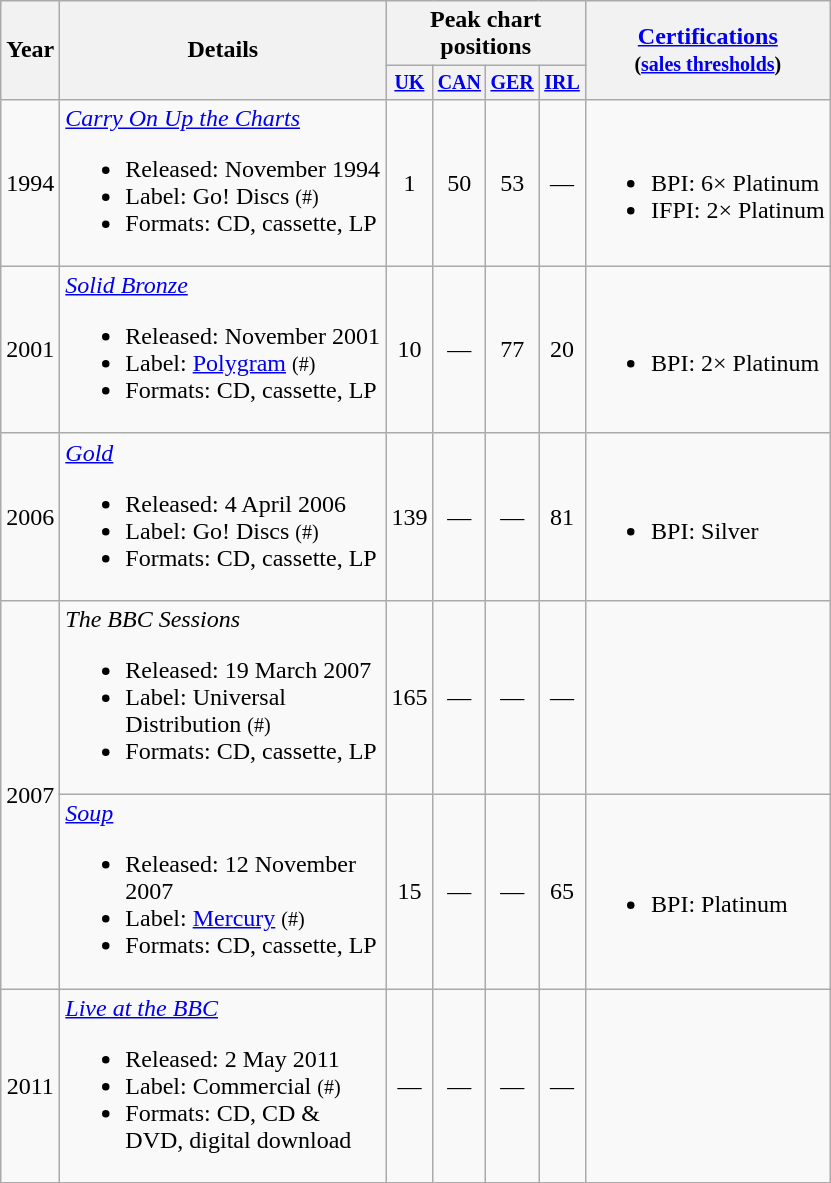<table class="wikitable" style="text-align:center;">
<tr>
<th rowspan="2">Year</th>
<th width="210" rowspan="2">Details</th>
<th colspan="4">Peak chart positions</th>
<th rowspan="2"><a href='#'>Certifications</a><br><small>(<a href='#'>sales thresholds</a>)</small></th>
</tr>
<tr style="font-size:smaller">
<th width="25"><a href='#'>UK</a><br></th>
<th width="25"><a href='#'>CAN</a><br></th>
<th width="25"><a href='#'>GER</a><br></th>
<th width="25"><a href='#'>IRL</a><br></th>
</tr>
<tr>
<td>1994</td>
<td align="left"><em><a href='#'>Carry On Up the Charts</a></em><br><ul><li>Released: November 1994</li><li>Label: Go! Discs <small>(#)</small></li><li>Formats: CD, cassette, LP</li></ul></td>
<td>1</td>
<td>50</td>
<td>53</td>
<td>—</td>
<td align="left"><br><ul><li>BPI: 6× Platinum</li><li>IFPI: 2× Platinum</li></ul></td>
</tr>
<tr>
<td>2001</td>
<td align="left"><em><a href='#'>Solid Bronze</a></em><br><ul><li>Released: November 2001</li><li>Label: <a href='#'>Polygram</a> <small>(#)</small></li><li>Formats: CD, cassette, LP</li></ul></td>
<td>10</td>
<td>—</td>
<td>77</td>
<td>20</td>
<td align="left"><br><ul><li>BPI: 2× Platinum</li></ul></td>
</tr>
<tr>
<td>2006</td>
<td align="left"><em><a href='#'>Gold</a></em><br><ul><li>Released: 4 April 2006</li><li>Label: Go! Discs <small>(#)</small></li><li>Formats: CD, cassette, LP</li></ul></td>
<td>139</td>
<td>—</td>
<td>—</td>
<td>81</td>
<td align="left"><br><ul><li>BPI: Silver</li></ul></td>
</tr>
<tr>
<td rowspan="2">2007</td>
<td align="left"><em>The BBC Sessions</em><br><ul><li>Released: 19 March 2007</li><li>Label: Universal Distribution <small>(#)</small></li><li>Formats: CD, cassette, LP</li></ul></td>
<td>165</td>
<td>—</td>
<td>—</td>
<td>—</td>
<td align="left"></td>
</tr>
<tr>
<td align="left"><em><a href='#'>Soup</a></em><br><ul><li>Released: 12 November 2007</li><li>Label: <a href='#'>Mercury</a> <small>(#)</small></li><li>Formats: CD, cassette, LP</li></ul></td>
<td>15</td>
<td>—</td>
<td>—</td>
<td>65</td>
<td align="left"><br><ul><li>BPI: Platinum</li></ul></td>
</tr>
<tr>
<td>2011</td>
<td align="left"><em><a href='#'>Live at the BBC</a></em><br><ul><li>Released: 2 May 2011</li><li>Label: Commercial <small>(#)</small></li><li>Formats: CD, CD & DVD, digital download</li></ul></td>
<td>—</td>
<td>—</td>
<td>—</td>
<td>—</td>
<td align="left"></td>
</tr>
</table>
